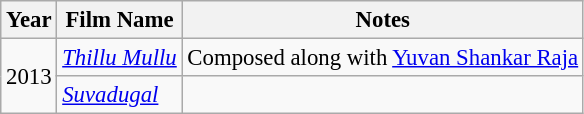<table class="wikitable sortable" style="font-size:95%;">
<tr>
<th>Year</th>
<th>Film Name</th>
<th>Notes</th>
</tr>
<tr>
<td rowspan="2">2013</td>
<td><em><a href='#'>Thillu Mullu</a></em></td>
<td>Composed along with <a href='#'>Yuvan Shankar Raja</a></td>
</tr>
<tr>
<td><em><a href='#'>Suvadugal</a></em></td>
<td></td>
</tr>
</table>
